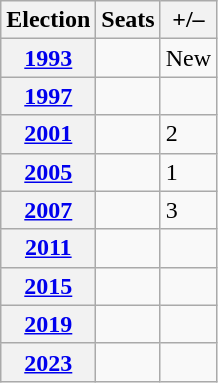<table class=wikitable>
<tr>
<th>Election</th>
<th>Seats</th>
<th>+/–</th>
</tr>
<tr>
<th><a href='#'>1993</a></th>
<td></td>
<td>New</td>
</tr>
<tr>
<th><a href='#'>1997</a></th>
<td></td>
<td></td>
</tr>
<tr>
<th><a href='#'>2001</a></th>
<td></td>
<td> 2</td>
</tr>
<tr>
<th><a href='#'>2005</a></th>
<td></td>
<td> 1</td>
</tr>
<tr>
<th><a href='#'>2007</a></th>
<td></td>
<td> 3</td>
</tr>
<tr>
<th><a href='#'>2011</a></th>
<td></td>
<td></td>
</tr>
<tr>
<th><a href='#'>2015</a></th>
<td></td>
<td></td>
</tr>
<tr>
<th><a href='#'>2019</a></th>
<td></td>
<td></td>
</tr>
<tr>
<th><a href='#'>2023</a></th>
<td></td>
<td></td>
</tr>
</table>
